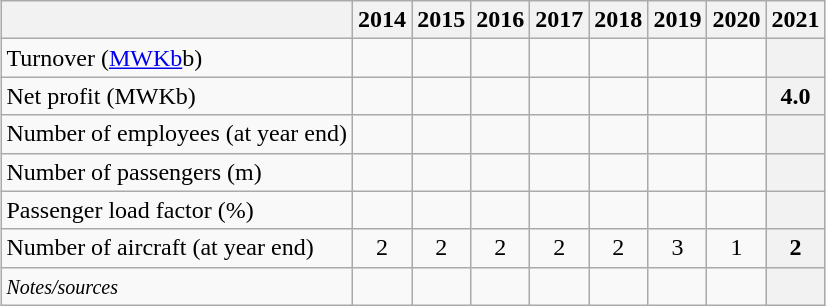<table class="wikitable"  style="margin:1em auto;">
<tr style="text-align:center;">
<th></th>
<th>2014</th>
<th>2015</th>
<th>2016</th>
<th>2017</th>
<th>2018</th>
<th>2019</th>
<th>2020</th>
<th>2021</th>
</tr>
<tr>
<td>Turnover (<a href='#'>MWKb</a>b)</td>
<td align=center></td>
<td align=center></td>
<td align=center></td>
<td align=center></td>
<td align=center></td>
<td align=center></td>
<td align=center></td>
<th align=center></th>
</tr>
<tr>
<td>Net profit (MWKb)</td>
<td align=center></td>
<td align=center></td>
<td align=center></td>
<td align=center></td>
<td align=center></td>
<td align=center></td>
<td align=center></td>
<th align=center>4.0</th>
</tr>
<tr>
<td>Number of employees (at year end)</td>
<td align=center></td>
<td align=center></td>
<td align=center></td>
<td align=center></td>
<td align=center></td>
<td align=center></td>
<td align=center></td>
<th align=center></th>
</tr>
<tr>
<td>Number of passengers (m)</td>
<td align=center></td>
<td align=center></td>
<td align=center></td>
<td align=center></td>
<td align=center></td>
<td align=center></td>
<td align=center></td>
<th align=center></th>
</tr>
<tr>
<td>Passenger load factor (%)</td>
<td align=center></td>
<td align=center></td>
<td align=center></td>
<td align=center></td>
<td align=center></td>
<td align=center></td>
<td align=center></td>
<th align=center></th>
</tr>
<tr>
<td>Number of aircraft (at year end)</td>
<td align=center>2</td>
<td align=center>2</td>
<td align=center>2</td>
<td align=center>2</td>
<td align=center>2</td>
<td align=center>3</td>
<td align=center>1</td>
<th align=center>2</th>
</tr>
<tr>
<td><small><em>Notes/sources</em></small></td>
<td align=center></td>
<td align=center></td>
<td align=center></td>
<td align=center></td>
<td align=center></td>
<td align=center></td>
<td align=center></td>
<th align=center></th>
</tr>
</table>
